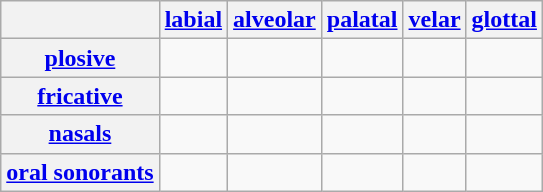<table class="wikitable" style="text-align: center;">
<tr>
<th></th>
<th><a href='#'>labial</a></th>
<th><a href='#'>alveolar</a></th>
<th><a href='#'>palatal</a></th>
<th><a href='#'>velar</a></th>
<th><a href='#'>glottal</a></th>
</tr>
<tr>
<th><a href='#'>plosive</a></th>
<td></td>
<td></td>
<td></td>
<td></td>
<td></td>
</tr>
<tr>
<th><a href='#'>fricative</a></th>
<td></td>
<td></td>
<td></td>
<td></td>
<td></td>
</tr>
<tr>
<th><a href='#'>nasals</a></th>
<td></td>
<td></td>
<td></td>
<td></td>
<td></td>
</tr>
<tr>
<th><a href='#'>oral sonorants</a></th>
<td></td>
<td></td>
<td></td>
<td></td>
<td></td>
</tr>
</table>
